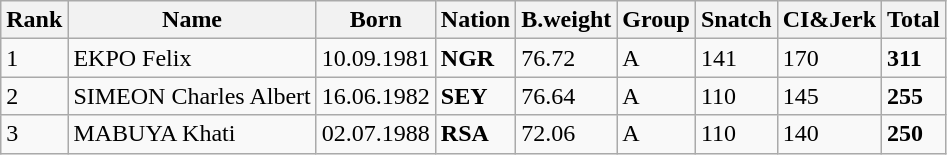<table class="wikitable">
<tr>
<th>Rank</th>
<th>Name</th>
<th>Born</th>
<th>Nation</th>
<th>B.weight</th>
<th>Group</th>
<th>Snatch</th>
<th>CI&Jerk</th>
<th>Total</th>
</tr>
<tr>
<td>1</td>
<td>EKPO Felix</td>
<td>10.09.1981</td>
<td><strong>NGR</strong></td>
<td>76.72</td>
<td>A</td>
<td>141</td>
<td>170</td>
<td><strong>311</strong></td>
</tr>
<tr>
<td>2</td>
<td>SIMEON Charles Albert</td>
<td>16.06.1982</td>
<td><strong>SEY</strong></td>
<td>76.64</td>
<td>A</td>
<td>110</td>
<td>145</td>
<td><strong>255</strong></td>
</tr>
<tr>
<td>3</td>
<td>MABUYA Khati</td>
<td>02.07.1988</td>
<td><strong>RSA</strong></td>
<td>72.06</td>
<td>A</td>
<td>110</td>
<td>140</td>
<td><strong>250</strong></td>
</tr>
</table>
